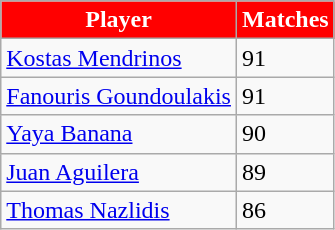<table class="wikitable" style="text-align: left;">
<tr>
<th style="color:#FFFFFF; background:#FF0000;">Player</th>
<th style="color:#FFFFFF; background:#FF0000;">Matches</th>
</tr>
<tr>
<td> <a href='#'>Kostas Mendrinos</a></td>
<td>91</td>
</tr>
<tr>
<td> <a href='#'>Fanouris Goundoulakis</a></td>
<td>91</td>
</tr>
<tr>
<td> <a href='#'>Yaya Banana</a></td>
<td>90</td>
</tr>
<tr>
<td> <a href='#'>Juan Aguilera</a></td>
<td>89</td>
</tr>
<tr>
<td> <a href='#'>Thomas Nazlidis</a></td>
<td>86</td>
</tr>
</table>
